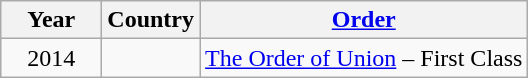<table class="wikitable" style="text-align:left;">
<tr ->
<th width="60px">Year</th>
<th>Country</th>
<th><a href='#'>Order</a></th>
</tr>
<tr>
<td align="center">2014</td>
<td></td>
<td><a href='#'>The Order of Union</a> – First Class </td>
</tr>
</table>
